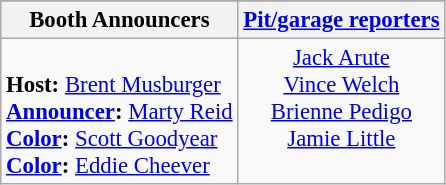<table class="wikitable" style="font-size: 95%;">
<tr>
</tr>
<tr>
<th>Booth Announcers</th>
<th><a href='#'>Pit/garage reporters</a></th>
</tr>
<tr>
<td valign="top"><br><strong>Host:</strong> <a href='#'>Brent Musburger</a><br>
<strong><a href='#'>Announcer</a>:</strong> <a href='#'>Marty Reid</a><br>
<strong><a href='#'>Color</a>:</strong> <a href='#'>Scott Goodyear</a><br>
<strong><a href='#'>Color</a>:</strong> <a href='#'>Eddie Cheever</a><br></td>
<td align="center" valign="top"><a href='#'>Jack Arute</a><br><a href='#'>Vince Welch</a><br><a href='#'>Brienne Pedigo</a><br><a href='#'>Jamie Little</a></td>
</tr>
</table>
